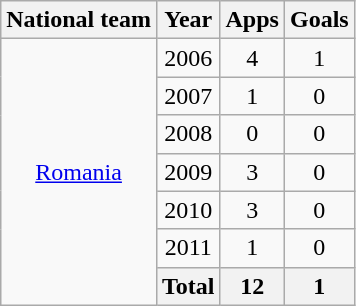<table class="wikitable" style="text-align: center;">
<tr>
<th>National team</th>
<th>Year</th>
<th>Apps</th>
<th>Goals</th>
</tr>
<tr>
<td rowspan="7"><a href='#'>Romania</a></td>
<td>2006</td>
<td>4</td>
<td>1</td>
</tr>
<tr>
<td>2007</td>
<td>1</td>
<td>0</td>
</tr>
<tr>
<td>2008</td>
<td>0</td>
<td>0</td>
</tr>
<tr>
<td>2009</td>
<td>3</td>
<td>0</td>
</tr>
<tr>
<td>2010</td>
<td>3</td>
<td>0</td>
</tr>
<tr>
<td>2011</td>
<td>1</td>
<td>0</td>
</tr>
<tr>
<th>Total</th>
<th>12</th>
<th>1</th>
</tr>
</table>
